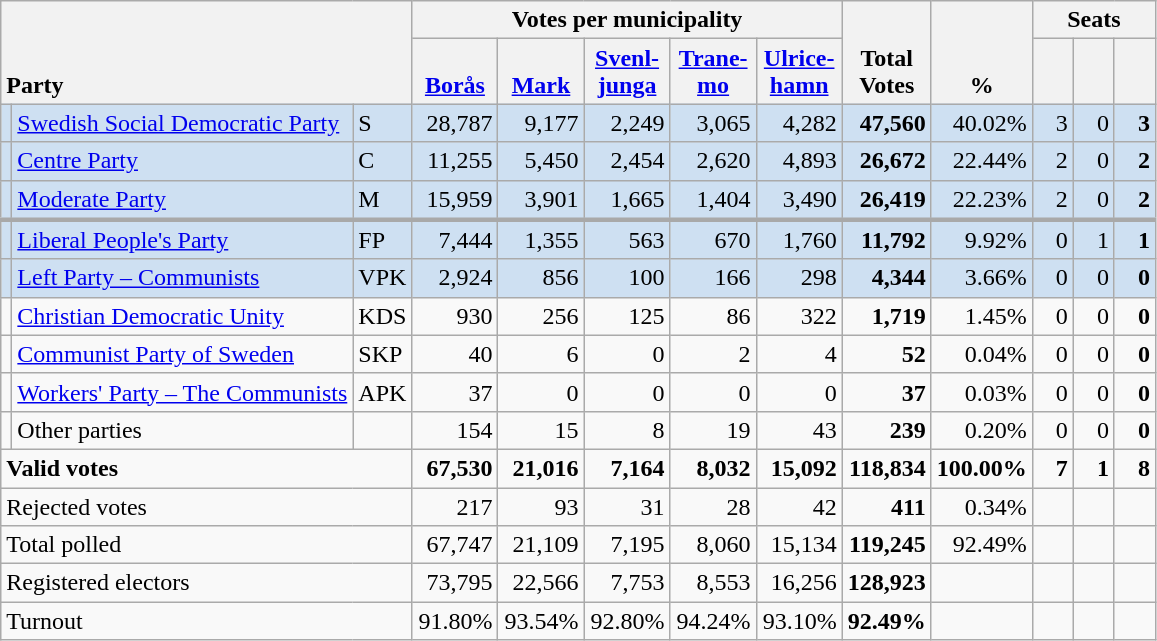<table class="wikitable" border="1" style="text-align:right;">
<tr>
<th style="text-align:left;" valign=bottom rowspan=2 colspan=3>Party</th>
<th colspan=5>Votes per municipality</th>
<th align=center valign=bottom rowspan=2 width="50">Total Votes</th>
<th align=center valign=bottom rowspan=2 width="50">%</th>
<th colspan=3>Seats</th>
</tr>
<tr>
<th align=center valign=bottom width="50"><a href='#'>Borås</a></th>
<th align=center valign=bottom width="50"><a href='#'>Mark</a></th>
<th align=center valign=bottom width="50"><a href='#'>Svenl- junga</a></th>
<th align=center valign=bottom width="50"><a href='#'>Trane- mo</a></th>
<th align=center valign=bottom width="50"><a href='#'>Ulrice- hamn</a></th>
<th align=center valign=bottom width="20"><small></small></th>
<th align=center valign=bottom width="20"><small><a href='#'></a></small></th>
<th align=center valign=bottom width="20"><small></small></th>
</tr>
<tr style="background:#CEE0F2;">
<td></td>
<td align=left style="white-space: nowrap;"><a href='#'>Swedish Social Democratic Party</a></td>
<td align=left>S</td>
<td>28,787</td>
<td>9,177</td>
<td>2,249</td>
<td>3,065</td>
<td>4,282</td>
<td><strong>47,560</strong></td>
<td>40.02%</td>
<td>3</td>
<td>0</td>
<td><strong>3</strong></td>
</tr>
<tr style="background:#CEE0F2;">
<td></td>
<td align=left><a href='#'>Centre Party</a></td>
<td align=left>C</td>
<td>11,255</td>
<td>5,450</td>
<td>2,454</td>
<td>2,620</td>
<td>4,893</td>
<td><strong>26,672</strong></td>
<td>22.44%</td>
<td>2</td>
<td>0</td>
<td><strong>2</strong></td>
</tr>
<tr style="background:#CEE0F2;">
<td></td>
<td align=left><a href='#'>Moderate Party</a></td>
<td align=left>M</td>
<td>15,959</td>
<td>3,901</td>
<td>1,665</td>
<td>1,404</td>
<td>3,490</td>
<td><strong>26,419</strong></td>
<td>22.23%</td>
<td>2</td>
<td>0</td>
<td><strong>2</strong></td>
</tr>
<tr style="background:#CEE0F2; border-top:3px solid darkgray;">
<td></td>
<td align=left><a href='#'>Liberal People's Party</a></td>
<td align=left>FP</td>
<td>7,444</td>
<td>1,355</td>
<td>563</td>
<td>670</td>
<td>1,760</td>
<td><strong>11,792</strong></td>
<td>9.92%</td>
<td>0</td>
<td>1</td>
<td><strong>1</strong></td>
</tr>
<tr style="background:#CEE0F2;">
<td></td>
<td align=left><a href='#'>Left Party – Communists</a></td>
<td align=left>VPK</td>
<td>2,924</td>
<td>856</td>
<td>100</td>
<td>166</td>
<td>298</td>
<td><strong>4,344</strong></td>
<td>3.66%</td>
<td>0</td>
<td>0</td>
<td><strong>0</strong></td>
</tr>
<tr>
<td></td>
<td align=left><a href='#'>Christian Democratic Unity</a></td>
<td align=left>KDS</td>
<td>930</td>
<td>256</td>
<td>125</td>
<td>86</td>
<td>322</td>
<td><strong>1,719</strong></td>
<td>1.45%</td>
<td>0</td>
<td>0</td>
<td><strong>0</strong></td>
</tr>
<tr>
<td></td>
<td align=left><a href='#'>Communist Party of Sweden</a></td>
<td align=left>SKP</td>
<td>40</td>
<td>6</td>
<td>0</td>
<td>2</td>
<td>4</td>
<td><strong>52</strong></td>
<td>0.04%</td>
<td>0</td>
<td>0</td>
<td><strong>0</strong></td>
</tr>
<tr>
<td></td>
<td align=left><a href='#'>Workers' Party – The Communists</a></td>
<td align=left>APK</td>
<td>37</td>
<td>0</td>
<td>0</td>
<td>0</td>
<td>0</td>
<td><strong>37</strong></td>
<td>0.03%</td>
<td>0</td>
<td>0</td>
<td><strong>0</strong></td>
</tr>
<tr>
<td></td>
<td align=left>Other parties</td>
<td></td>
<td>154</td>
<td>15</td>
<td>8</td>
<td>19</td>
<td>43</td>
<td><strong>239</strong></td>
<td>0.20%</td>
<td>0</td>
<td>0</td>
<td><strong>0</strong></td>
</tr>
<tr style="font-weight:bold">
<td align=left colspan=3>Valid votes</td>
<td>67,530</td>
<td>21,016</td>
<td>7,164</td>
<td>8,032</td>
<td>15,092</td>
<td>118,834</td>
<td>100.00%</td>
<td>7</td>
<td>1</td>
<td>8</td>
</tr>
<tr>
<td align=left colspan=3>Rejected votes</td>
<td>217</td>
<td>93</td>
<td>31</td>
<td>28</td>
<td>42</td>
<td><strong>411</strong></td>
<td>0.34%</td>
<td></td>
<td></td>
<td></td>
</tr>
<tr>
<td align=left colspan=3>Total polled</td>
<td>67,747</td>
<td>21,109</td>
<td>7,195</td>
<td>8,060</td>
<td>15,134</td>
<td><strong>119,245</strong></td>
<td>92.49%</td>
<td></td>
<td></td>
<td></td>
</tr>
<tr>
<td align=left colspan=3>Registered electors</td>
<td>73,795</td>
<td>22,566</td>
<td>7,753</td>
<td>8,553</td>
<td>16,256</td>
<td><strong>128,923</strong></td>
<td></td>
<td></td>
<td></td>
<td></td>
</tr>
<tr>
<td align=left colspan=3>Turnout</td>
<td>91.80%</td>
<td>93.54%</td>
<td>92.80%</td>
<td>94.24%</td>
<td>93.10%</td>
<td><strong>92.49%</strong></td>
<td></td>
<td></td>
<td></td>
<td></td>
</tr>
</table>
